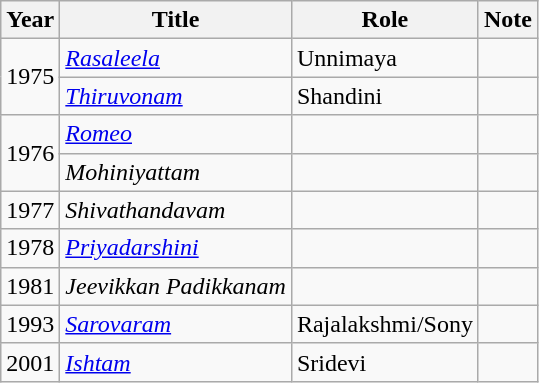<table class="wikitable sortable">
<tr>
<th scope="col">Year</th>
<th scope="col">Title</th>
<th scope="col">Role</th>
<th>Note</th>
</tr>
<tr>
<td rowspan="2">1975</td>
<td><em><a href='#'>Rasaleela</a></em></td>
<td>Unnimaya</td>
<td></td>
</tr>
<tr>
<td><em><a href='#'>Thiruvonam</a></em></td>
<td>Shandini</td>
<td></td>
</tr>
<tr>
<td rowspan="2">1976</td>
<td><em><a href='#'>Romeo</a></em></td>
<td></td>
<td></td>
</tr>
<tr>
<td><em>Mohiniyattam</em></td>
<td></td>
<td></td>
</tr>
<tr>
<td>1977</td>
<td><em>Shivathandavam</em></td>
<td></td>
<td></td>
</tr>
<tr>
<td>1978</td>
<td><em><a href='#'>Priyadarshini</a></em></td>
<td></td>
<td></td>
</tr>
<tr>
<td>1981</td>
<td><em>Jeevikkan Padikkanam</em></td>
<td></td>
<td></td>
</tr>
<tr>
<td>1993</td>
<td><em><a href='#'>Sarovaram</a></em></td>
<td>Rajalakshmi/Sony</td>
<td></td>
</tr>
<tr>
<td>2001</td>
<td><em><a href='#'>Ishtam</a></em></td>
<td>Sridevi</td>
<td></td>
</tr>
</table>
